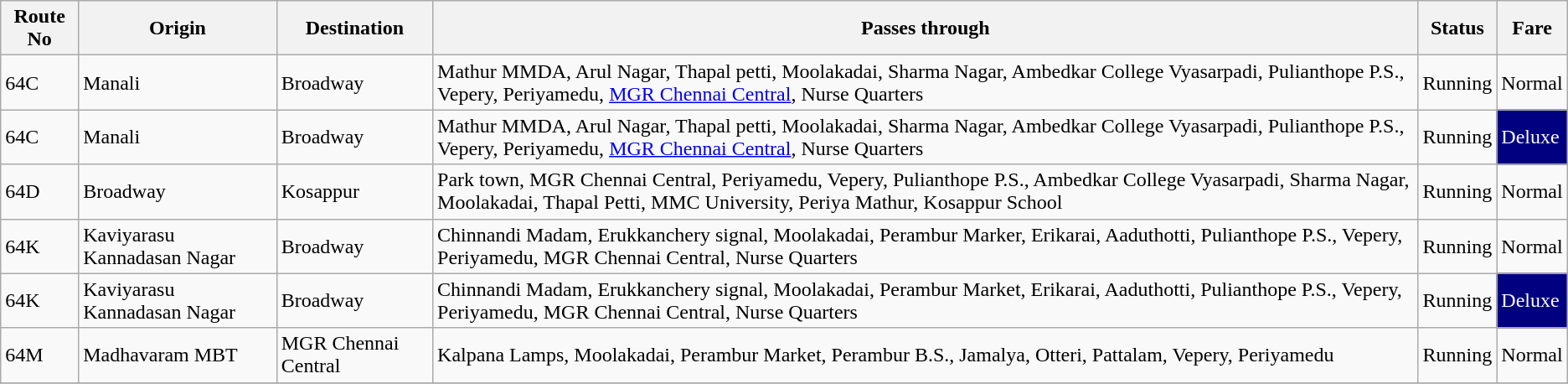<table class="wikitable sortable collapsable plainrowheaders">
<tr>
<th>Route No</th>
<th>Origin</th>
<th>Destination</th>
<th>Passes through</th>
<th>Status</th>
<th>Fare</th>
</tr>
<tr>
<td>64C</td>
<td>Manali</td>
<td>Broadway</td>
<td>Mathur MMDA, Arul Nagar, Thapal petti, Moolakadai, Sharma Nagar, Ambedkar College Vyasarpadi, Pulianthope P.S., Vepery, Periyamedu, <a href='#'>MGR Chennai Central</a>, Nurse Quarters</td>
<td>Running</td>
<td>Normal</td>
</tr>
<tr>
<td>64C</td>
<td>Manali</td>
<td>Broadway</td>
<td>Mathur MMDA, Arul Nagar, Thapal petti, Moolakadai, Sharma Nagar, Ambedkar College Vyasarpadi, Pulianthope P.S., Vepery, Periyamedu, <a href='#'>MGR Chennai Central</a>, Nurse Quarters</td>
<td>Running</td>
<td style="background:navy; color:white">Deluxe</td>
</tr>
<tr>
<td>64D</td>
<td>Broadway</td>
<td>Kosappur</td>
<td>Park town, MGR Chennai Central, Periyamedu, Vepery, Pulianthope P.S., Ambedkar College Vyasarpadi, Sharma Nagar, Moolakadai, Thapal Petti, MMC University, Periya Mathur, Kosappur School</td>
<td>Running</td>
<td>Normal</td>
</tr>
<tr>
<td>64K</td>
<td>Kaviyarasu Kannadasan Nagar</td>
<td>Broadway</td>
<td>Chinnandi Madam, Erukkanchery signal, Moolakadai, Perambur Marker, Erikarai, Aaduthotti, Pulianthope P.S., Vepery, Periyamedu, MGR Chennai Central, Nurse Quarters</td>
<td>Running</td>
<td>Normal</td>
</tr>
<tr>
<td>64K</td>
<td>Kaviyarasu Kannadasan Nagar</td>
<td>Broadway</td>
<td>Chinnandi Madam, Erukkanchery signal, Moolakadai, Perambur Market, Erikarai, Aaduthotti, Pulianthope P.S., Vepery, Periyamedu, MGR Chennai Central, Nurse Quarters</td>
<td>Running</td>
<td style="background:navy; color:white">Deluxe</td>
</tr>
<tr>
<td>64M</td>
<td>Madhavaram MBT</td>
<td>MGR Chennai Central</td>
<td>Kalpana Lamps, Moolakadai, Perambur Market, Perambur B.S., Jamalya, Otteri, Pattalam, Vepery, Periyamedu</td>
<td>Running</td>
<td>Normal</td>
</tr>
<tr>
</tr>
</table>
